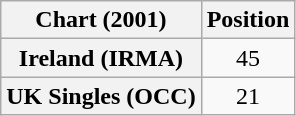<table class="wikitable plainrowheaders" style="text-align:center">
<tr>
<th scope="col">Chart (2001)</th>
<th scope="col">Position</th>
</tr>
<tr>
<th scope="row">Ireland (IRMA)</th>
<td>45</td>
</tr>
<tr>
<th scope="row">UK Singles (OCC)</th>
<td>21</td>
</tr>
</table>
